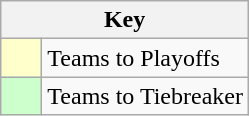<table class="wikitable" style="text-align: center;">
<tr>
<th colspan=2>Key</th>
</tr>
<tr>
<td style="background:#ffffcc; width:20px;"></td>
<td align=left>Teams to Playoffs</td>
</tr>
<tr>
<td style="background:#ccffcc; width:20px;"></td>
<td align=left>Teams to Tiebreaker</td>
</tr>
</table>
